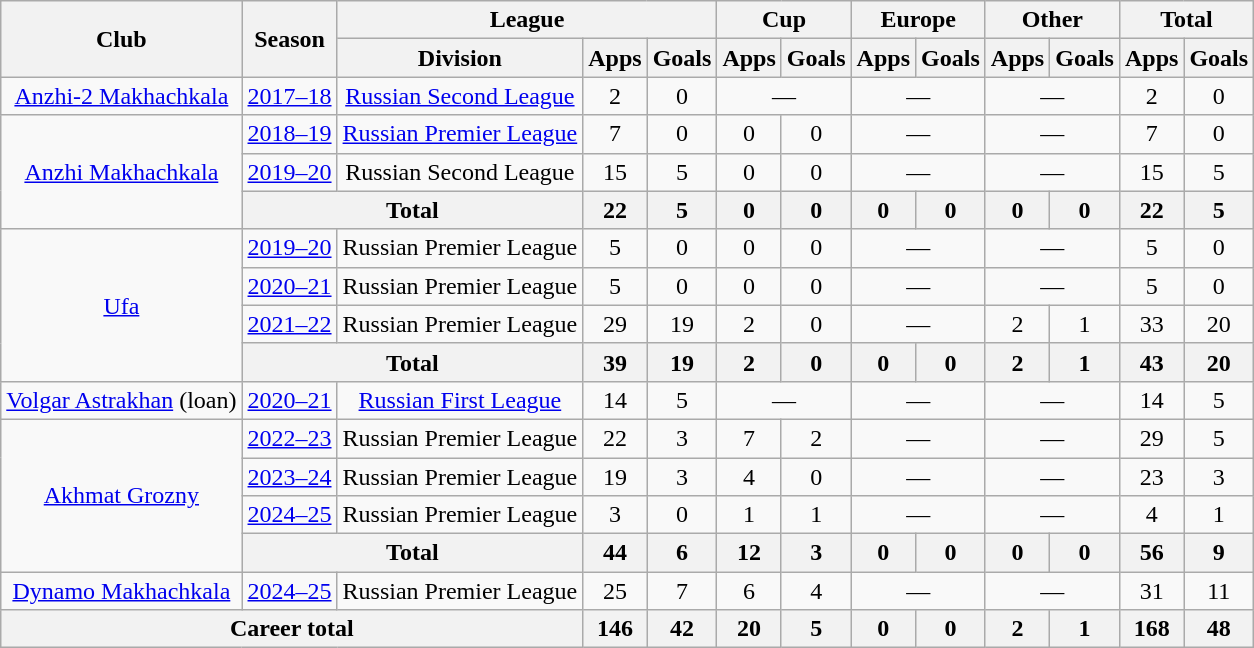<table class="wikitable" style="text-align: center;">
<tr>
<th rowspan="2">Club</th>
<th rowspan="2">Season</th>
<th colspan="3">League</th>
<th colspan="2">Cup</th>
<th colspan="2">Europe</th>
<th colspan="2">Other</th>
<th colspan="2">Total</th>
</tr>
<tr>
<th>Division</th>
<th>Apps</th>
<th>Goals</th>
<th>Apps</th>
<th>Goals</th>
<th>Apps</th>
<th>Goals</th>
<th>Apps</th>
<th>Goals</th>
<th>Apps</th>
<th>Goals</th>
</tr>
<tr>
<td><a href='#'>Anzhi-2 Makhachkala</a></td>
<td><a href='#'>2017–18</a></td>
<td><a href='#'>Russian Second League</a></td>
<td>2</td>
<td>0</td>
<td colspan="2">—</td>
<td colspan="2">—</td>
<td colspan="2">—</td>
<td>2</td>
<td>0</td>
</tr>
<tr>
<td rowspan="3"><a href='#'>Anzhi Makhachkala</a></td>
<td><a href='#'>2018–19</a></td>
<td><a href='#'>Russian Premier League</a></td>
<td>7</td>
<td>0</td>
<td>0</td>
<td>0</td>
<td colspan="2">—</td>
<td colspan="2">—</td>
<td>7</td>
<td>0</td>
</tr>
<tr>
<td><a href='#'>2019–20</a></td>
<td>Russian Second League</td>
<td>15</td>
<td>5</td>
<td>0</td>
<td>0</td>
<td colspan="2">—</td>
<td colspan="2">—</td>
<td>15</td>
<td>5</td>
</tr>
<tr>
<th colspan=2>Total</th>
<th>22</th>
<th>5</th>
<th>0</th>
<th>0</th>
<th>0</th>
<th>0</th>
<th>0</th>
<th>0</th>
<th>22</th>
<th>5</th>
</tr>
<tr>
<td rowspan="4"><a href='#'>Ufa</a></td>
<td><a href='#'>2019–20</a></td>
<td>Russian Premier League</td>
<td>5</td>
<td>0</td>
<td>0</td>
<td>0</td>
<td colspan="2">—</td>
<td colspan="2">—</td>
<td>5</td>
<td>0</td>
</tr>
<tr>
<td><a href='#'>2020–21</a></td>
<td>Russian Premier League</td>
<td>5</td>
<td>0</td>
<td>0</td>
<td>0</td>
<td colspan="2">—</td>
<td colspan="2">—</td>
<td>5</td>
<td>0</td>
</tr>
<tr>
<td><a href='#'>2021–22</a></td>
<td>Russian Premier League</td>
<td>29</td>
<td>19</td>
<td>2</td>
<td>0</td>
<td colspan="2">—</td>
<td>2</td>
<td>1</td>
<td>33</td>
<td>20</td>
</tr>
<tr>
<th colspan=2>Total</th>
<th>39</th>
<th>19</th>
<th>2</th>
<th>0</th>
<th>0</th>
<th>0</th>
<th>2</th>
<th>1</th>
<th>43</th>
<th>20</th>
</tr>
<tr>
<td><a href='#'>Volgar Astrakhan</a> (loan)</td>
<td><a href='#'>2020–21</a></td>
<td><a href='#'>Russian First League</a></td>
<td>14</td>
<td>5</td>
<td colspan="2">—</td>
<td colspan="2">—</td>
<td colspan="2">—</td>
<td>14</td>
<td>5</td>
</tr>
<tr>
<td rowspan="4"><a href='#'>Akhmat Grozny</a></td>
<td><a href='#'>2022–23</a></td>
<td>Russian Premier League</td>
<td>22</td>
<td>3</td>
<td>7</td>
<td>2</td>
<td colspan="2">—</td>
<td colspan="2">—</td>
<td>29</td>
<td>5</td>
</tr>
<tr>
<td><a href='#'>2023–24</a></td>
<td>Russian Premier League</td>
<td>19</td>
<td>3</td>
<td>4</td>
<td>0</td>
<td colspan="2">—</td>
<td colspan="2">—</td>
<td>23</td>
<td>3</td>
</tr>
<tr>
<td><a href='#'>2024–25</a></td>
<td>Russian Premier League</td>
<td>3</td>
<td>0</td>
<td>1</td>
<td>1</td>
<td colspan="2">—</td>
<td colspan="2">—</td>
<td>4</td>
<td>1</td>
</tr>
<tr>
<th colspan="2">Total</th>
<th>44</th>
<th>6</th>
<th>12</th>
<th>3</th>
<th>0</th>
<th>0</th>
<th>0</th>
<th>0</th>
<th>56</th>
<th>9</th>
</tr>
<tr>
<td><a href='#'>Dynamo Makhachkala</a></td>
<td><a href='#'>2024–25</a></td>
<td>Russian Premier League</td>
<td>25</td>
<td>7</td>
<td>6</td>
<td>4</td>
<td colspan="2">—</td>
<td colspan="2">—</td>
<td>31</td>
<td>11</td>
</tr>
<tr>
<th colspan="3">Career total</th>
<th>146</th>
<th>42</th>
<th>20</th>
<th>5</th>
<th>0</th>
<th>0</th>
<th>2</th>
<th>1</th>
<th>168</th>
<th>48</th>
</tr>
</table>
